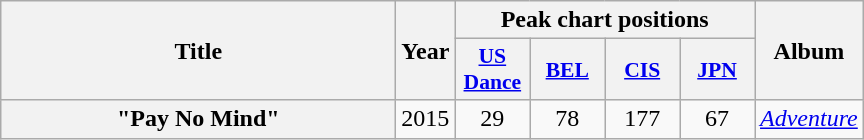<table class="wikitable plainrowheaders" style="text-align:center;">
<tr>
<th scope="col" rowspan="2" style="width:16em;">Title</th>
<th scope="col" rowspan="2">Year</th>
<th scope="col" colspan="4">Peak chart positions</th>
<th scope="col" rowspan="2">Album</th>
</tr>
<tr>
<th scope="col" style="width:3em;font-size:90%;"><a href='#'>US<br>Dance</a><br></th>
<th scope="col" style="width:3em;font-size:90%;"><a href='#'>BEL</a><br></th>
<th scope="col" style="width:3em;font-size:90%;"><a href='#'>CIS</a><br></th>
<th scope="col" style="width:3em;font-size:90%;"><a href='#'>JPN</a><br></th>
</tr>
<tr>
<th scope="row">"Pay No Mind"<br></th>
<td>2015</td>
<td>29</td>
<td>78</td>
<td>177</td>
<td>67</td>
<td><em><a href='#'>Adventure</a></em></td>
</tr>
</table>
